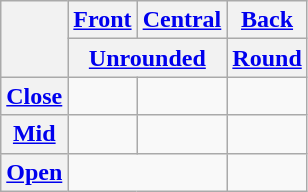<table class="wikitable" style=text-align:center>
<tr>
<th rowspan="2" colspan="2"></th>
<th><a href='#'>Front</a></th>
<th><a href='#'>Central</a></th>
<th><a href='#'>Back</a></th>
</tr>
<tr class=small>
<th colspan="2"><a href='#'>Unrounded</a></th>
<th><a href='#'>Round</a></th>
</tr>
<tr>
<th colspan="2"><a href='#'>Close</a></th>
<td></td>
<td></td>
<td></td>
</tr>
<tr>
<th colspan="2"><a href='#'>Mid</a></th>
<td></td>
<td></td>
<td></td>
</tr>
<tr>
<th colspan="2"><a href='#'>Open</a></th>
<td colspan="2"></td>
<td></td>
</tr>
</table>
